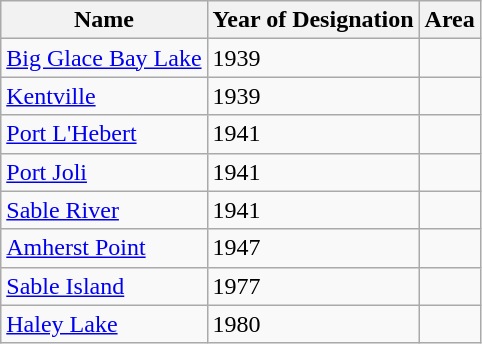<table class="wikitable sortable" margin:auto;">
<tr>
<th>Name</th>
<th>Year of Designation</th>
<th>Area</th>
</tr>
<tr>
<td><a href='#'>Big Glace Bay Lake</a></td>
<td>1939</td>
<td align=right></td>
</tr>
<tr>
<td><a href='#'>Kentville</a></td>
<td>1939</td>
<td align=right></td>
</tr>
<tr>
<td><a href='#'>Port L'Hebert</a></td>
<td>1941</td>
<td align=right></td>
</tr>
<tr>
<td><a href='#'>Port Joli</a></td>
<td>1941</td>
<td align=right></td>
</tr>
<tr>
<td><a href='#'>Sable River</a></td>
<td>1941</td>
<td align=right></td>
</tr>
<tr>
<td><a href='#'>Amherst Point</a></td>
<td>1947</td>
<td align=right></td>
</tr>
<tr>
<td><a href='#'>Sable Island</a></td>
<td>1977</td>
<td align=right></td>
</tr>
<tr>
<td><a href='#'>Haley Lake</a></td>
<td>1980</td>
<td align=right></td>
</tr>
</table>
